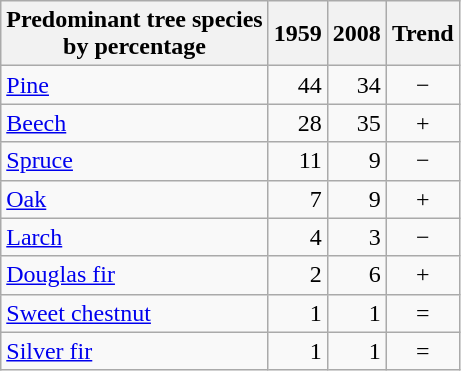<table class="wikitable float-right">
<tr class="hintergrundfarbe5">
<th>Predominant tree species<br>by percentage</th>
<th>1959</th>
<th>2008</th>
<th>Trend</th>
</tr>
<tr>
<td><a href='#'>Pine</a></td>
<td align="right">44</td>
<td align="right">34</td>
<td align="center">−</td>
</tr>
<tr>
<td><a href='#'>Beech</a></td>
<td align="right">28</td>
<td align="right">35</td>
<td align="center">+</td>
</tr>
<tr>
<td><a href='#'>Spruce</a></td>
<td align="right">11</td>
<td align="right">9</td>
<td align="center">−</td>
</tr>
<tr>
<td><a href='#'>Oak</a></td>
<td align="right">7</td>
<td align="right">9</td>
<td align="center">+</td>
</tr>
<tr>
<td><a href='#'>Larch</a></td>
<td align="right">4</td>
<td align="right">3</td>
<td align="center">−</td>
</tr>
<tr>
<td><a href='#'>Douglas fir</a></td>
<td align="right">2</td>
<td align="right">6</td>
<td align="center">+</td>
</tr>
<tr>
<td><a href='#'>Sweet chestnut</a></td>
<td align="right">1</td>
<td align="right">1</td>
<td align="center">=</td>
</tr>
<tr>
<td><a href='#'>Silver fir</a></td>
<td align="right">1</td>
<td align="right">1</td>
<td align="center">=</td>
</tr>
</table>
